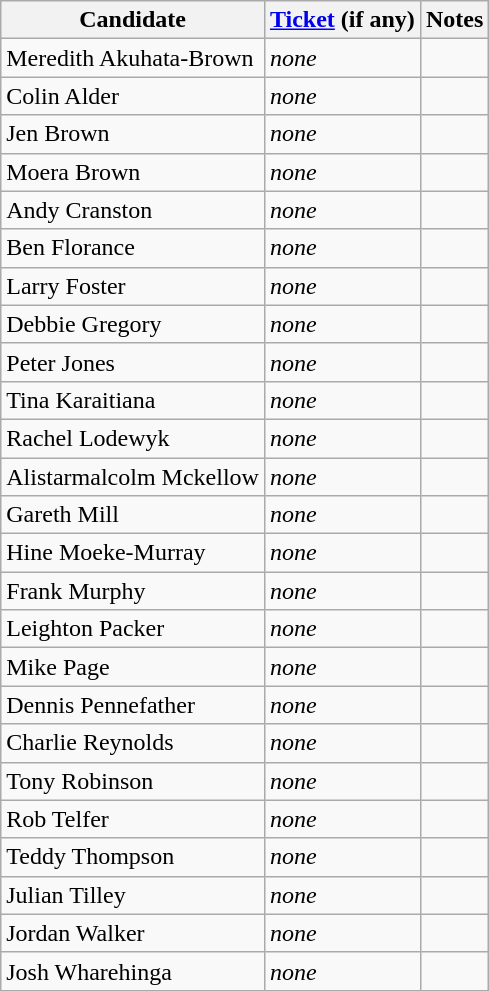<table class="wikitable mw-collapsible mw-collapsed">
<tr>
<th>Candidate</th>
<th><a href='#'>Ticket</a> (if any)</th>
<th>Notes</th>
</tr>
<tr>
<td>Meredith Akuhata-Brown</td>
<td><em>none</em></td>
<td></td>
</tr>
<tr>
<td>Colin Alder</td>
<td><em>none</em></td>
<td></td>
</tr>
<tr>
<td>Jen Brown</td>
<td><em>none</em></td>
<td></td>
</tr>
<tr>
<td>Moera Brown</td>
<td><em>none</em></td>
<td></td>
</tr>
<tr>
<td>Andy Cranston</td>
<td><em>none</em></td>
<td></td>
</tr>
<tr>
<td>Ben Florance</td>
<td><em>none</em></td>
<td></td>
</tr>
<tr>
<td>Larry Foster</td>
<td><em>none</em></td>
<td></td>
</tr>
<tr>
<td>Debbie Gregory</td>
<td><em>none</em></td>
<td></td>
</tr>
<tr>
<td>Peter Jones</td>
<td><em>none</em></td>
<td></td>
</tr>
<tr>
<td>Tina Karaitiana</td>
<td><em>none</em></td>
<td></td>
</tr>
<tr>
<td>Rachel Lodewyk</td>
<td><em>none</em></td>
<td></td>
</tr>
<tr>
<td>Alistarmalcolm Mckellow</td>
<td><em>none</em></td>
<td></td>
</tr>
<tr>
<td>Gareth Mill</td>
<td><em>none</em></td>
<td></td>
</tr>
<tr>
<td>Hine Moeke-Murray</td>
<td><em>none</em></td>
<td></td>
</tr>
<tr>
<td>Frank Murphy</td>
<td><em>none</em></td>
<td></td>
</tr>
<tr>
<td>Leighton Packer</td>
<td><em>none</em></td>
<td></td>
</tr>
<tr>
<td>Mike Page</td>
<td><em>none</em></td>
<td></td>
</tr>
<tr>
<td>Dennis Pennefather</td>
<td><em>none</em></td>
<td></td>
</tr>
<tr>
<td>Charlie Reynolds</td>
<td><em>none</em></td>
<td></td>
</tr>
<tr>
<td>Tony Robinson</td>
<td><em>none</em></td>
<td></td>
</tr>
<tr>
<td>Rob Telfer</td>
<td><em>none</em></td>
<td></td>
</tr>
<tr>
<td>Teddy Thompson</td>
<td><em>none</em></td>
<td></td>
</tr>
<tr>
<td>Julian Tilley</td>
<td><em>none</em></td>
<td></td>
</tr>
<tr>
<td>Jordan Walker</td>
<td><em>none</em></td>
<td></td>
</tr>
<tr>
<td>Josh Wharehinga</td>
<td><em>none</em></td>
<td></td>
</tr>
</table>
